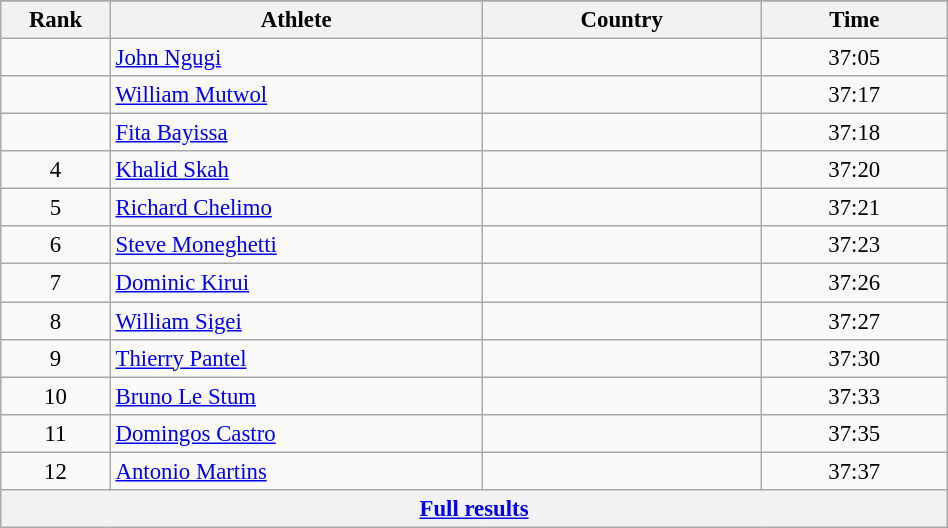<table class="wikitable sortable" style=" text-align:center; font-size:95%;" width="50%">
<tr>
</tr>
<tr>
<th width=5%>Rank</th>
<th width=20%>Athlete</th>
<th width=15%>Country</th>
<th width=10%>Time</th>
</tr>
<tr>
<td align=center></td>
<td align=left><a href='#'>John Ngugi</a></td>
<td align=left></td>
<td>37:05</td>
</tr>
<tr>
<td align=center></td>
<td align=left><a href='#'>William Mutwol</a></td>
<td align=left></td>
<td>37:17</td>
</tr>
<tr>
<td align=center></td>
<td align=left><a href='#'>Fita Bayissa</a></td>
<td align=left></td>
<td>37:18</td>
</tr>
<tr>
<td align=center>4</td>
<td align=left><a href='#'>Khalid Skah</a></td>
<td align=left></td>
<td>37:20</td>
</tr>
<tr>
<td align=center>5</td>
<td align=left><a href='#'>Richard Chelimo</a></td>
<td align=left></td>
<td>37:21</td>
</tr>
<tr>
<td align=center>6</td>
<td align=left><a href='#'>Steve Moneghetti</a></td>
<td align=left></td>
<td>37:23</td>
</tr>
<tr>
<td align=center>7</td>
<td align=left><a href='#'>Dominic Kirui</a></td>
<td align=left></td>
<td>37:26</td>
</tr>
<tr>
<td align=center>8</td>
<td align=left><a href='#'>William Sigei</a></td>
<td align=left></td>
<td>37:27</td>
</tr>
<tr>
<td align=center>9</td>
<td align=left><a href='#'>Thierry Pantel</a></td>
<td align=left></td>
<td>37:30</td>
</tr>
<tr>
<td align=center>10</td>
<td align=left><a href='#'>Bruno Le Stum</a></td>
<td align=left></td>
<td>37:33</td>
</tr>
<tr>
<td align=center>11</td>
<td align=left><a href='#'>Domingos Castro</a></td>
<td align=left></td>
<td>37:35</td>
</tr>
<tr>
<td align=center>12</td>
<td align=left><a href='#'>Antonio Martins</a></td>
<td align=left></td>
<td>37:37</td>
</tr>
<tr class="sortbottom">
<th colspan=4 align=center><a href='#'>Full results</a></th>
</tr>
</table>
